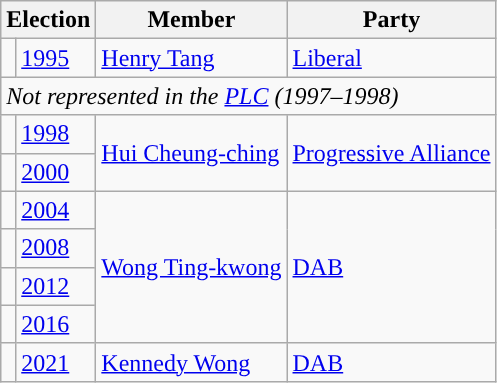<table class="wikitable">
<tr>
<th colspan="2">Election</th>
<th>Member</th>
<th>Party</th>
</tr>
<tr>
<td style="background-color: "></td>
<td><a href='#'>1995</a></td>
<td><a href='#'>Henry Tang</a></td>
<td><a href='#'>Liberal</a></td>
</tr>
<tr>
<td colspan="4"><em>Not represented in the <a href='#'>PLC</a> (1997–1998)</em></td>
</tr>
<tr>
<td style="background-color: "></td>
<td><a href='#'>1998</a></td>
<td rowspan=2><a href='#'>Hui Cheung-ching</a></td>
<td rowspan=2><a href='#'>Progressive Alliance</a></td>
</tr>
<tr>
<td style="background-color: "></td>
<td><a href='#'>2000</a></td>
</tr>
<tr>
<td style="background-color: "></td>
<td><a href='#'>2004</a></td>
<td rowspan=4><a href='#'>Wong Ting-kwong</a></td>
<td rowspan=4><a href='#'>DAB</a></td>
</tr>
<tr>
<td style="background-color: "></td>
<td><a href='#'>2008</a></td>
</tr>
<tr>
<td style="background-color: "></td>
<td><a href='#'>2012</a></td>
</tr>
<tr>
<td style="background-color: "></td>
<td><a href='#'>2016</a></td>
</tr>
<tr>
<td style="background-color: "></td>
<td><a href='#'>2021</a></td>
<td rowspan=4><a href='#'>Kennedy Wong</a></td>
<td rowspan=4><a href='#'>DAB</a></td>
</tr>
</table>
